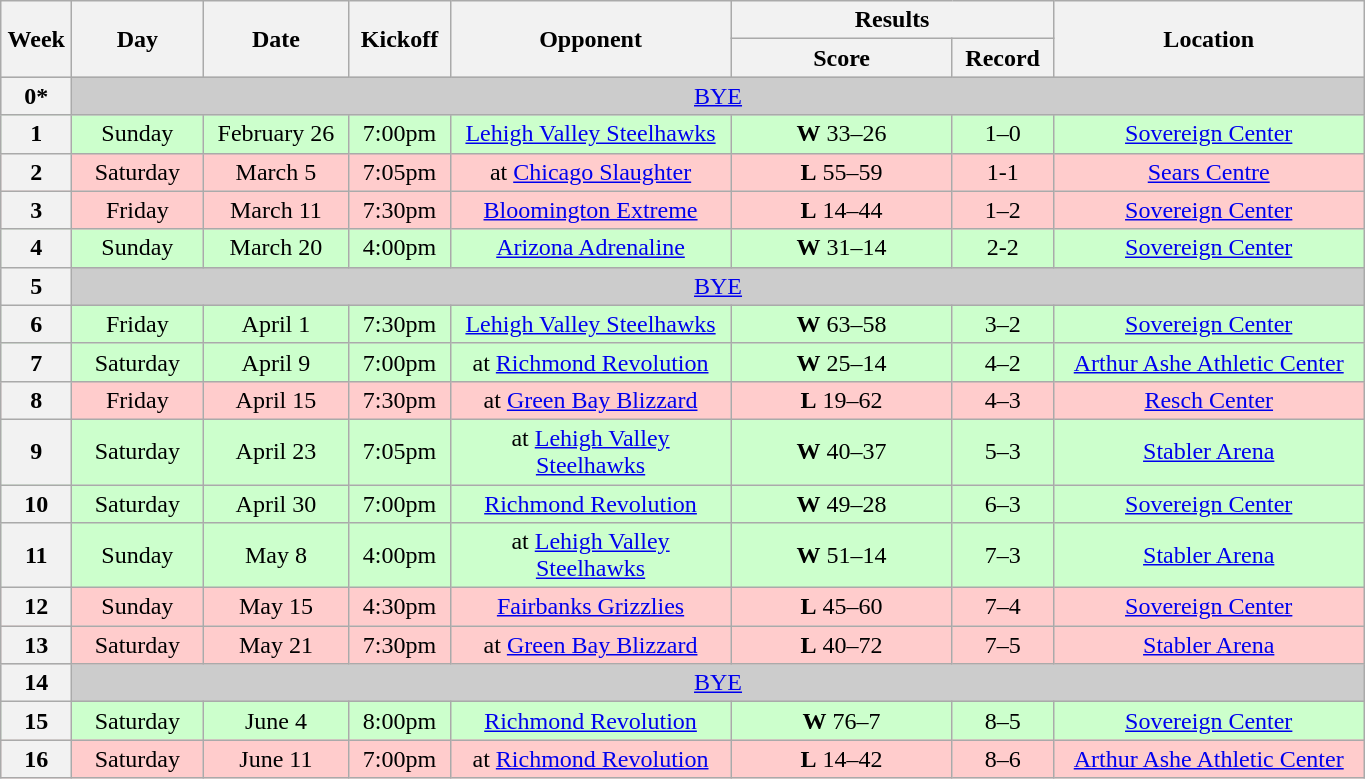<table class="wikitable">
<tr>
<th rowspan="2" width="40">Week</th>
<th rowspan="2" width="80">Day</th>
<th rowspan="2" width="90">Date</th>
<th rowspan="2" width="60">Kickoff</th>
<th rowspan="2" width="180">Opponent</th>
<th colspan="2" width="200">Results</th>
<th rowspan="2" width="200">Location</th>
</tr>
<tr>
<th width="140">Score</th>
<th width="60">Record</th>
</tr>
<tr align="center" bgcolor="#CCCCCC">
<th>0*</th>
<td colSpan=7><a href='#'>BYE</a></td>
</tr>
<tr align="center" bgcolor="#CCFFCC">
<th>1</th>
<td>Sunday</td>
<td>February 26</td>
<td>7:00pm</td>
<td><a href='#'>Lehigh Valley Steelhawks</a></td>
<td><strong>W</strong> 33–26</td>
<td>1–0</td>
<td><a href='#'>Sovereign Center</a></td>
</tr>
<tr align="center" bgcolor="#FFCCCC">
<th>2</th>
<td>Saturday</td>
<td>March 5</td>
<td>7:05pm</td>
<td>at <a href='#'>Chicago Slaughter</a></td>
<td><strong>L</strong> 55–59</td>
<td>1-1</td>
<td><a href='#'>Sears Centre</a></td>
</tr>
<tr align="center" bgcolor="#FFCCCC">
<th>3</th>
<td>Friday</td>
<td>March 11</td>
<td>7:30pm</td>
<td><a href='#'>Bloomington Extreme</a></td>
<td><strong>L</strong> 14–44</td>
<td>1–2</td>
<td><a href='#'>Sovereign Center</a></td>
</tr>
<tr align="center" bgcolor="#CCFFCC">
<th>4</th>
<td>Sunday</td>
<td>March 20</td>
<td>4:00pm</td>
<td><a href='#'>Arizona Adrenaline</a></td>
<td><strong>W</strong> 31–14</td>
<td>2-2</td>
<td><a href='#'>Sovereign Center</a></td>
</tr>
<tr align="center" bgcolor="#CCCCCC">
<th>5</th>
<td colSpan=7><a href='#'>BYE</a></td>
</tr>
<tr align="center" bgcolor="#CCFFCC">
<th>6</th>
<td>Friday</td>
<td>April 1</td>
<td>7:30pm</td>
<td><a href='#'>Lehigh Valley Steelhawks</a></td>
<td><strong>W</strong> 63–58</td>
<td>3–2</td>
<td><a href='#'>Sovereign Center</a></td>
</tr>
<tr align="center" bgcolor="#CCFFCC">
<th>7</th>
<td>Saturday</td>
<td>April 9</td>
<td>7:00pm</td>
<td>at <a href='#'>Richmond Revolution</a></td>
<td><strong>W</strong> 25–14</td>
<td>4–2</td>
<td><a href='#'>Arthur Ashe Athletic Center</a></td>
</tr>
<tr align="center" bgcolor="#FFCCCC">
<th>8</th>
<td>Friday</td>
<td>April 15</td>
<td>7:30pm</td>
<td>at <a href='#'>Green Bay Blizzard</a></td>
<td><strong>L</strong> 19–62</td>
<td>4–3</td>
<td><a href='#'>Resch Center</a></td>
</tr>
<tr align="center" bgcolor="#CCFFCC">
<th>9</th>
<td>Saturday</td>
<td>April 23</td>
<td>7:05pm</td>
<td>at <a href='#'>Lehigh Valley Steelhawks</a></td>
<td><strong>W</strong> 40–37</td>
<td>5–3</td>
<td><a href='#'>Stabler Arena</a></td>
</tr>
<tr align="center" bgcolor="#CCFFCC">
<th>10</th>
<td>Saturday</td>
<td>April 30</td>
<td>7:00pm</td>
<td><a href='#'>Richmond Revolution</a></td>
<td><strong>W</strong> 49–28</td>
<td>6–3</td>
<td><a href='#'>Sovereign Center</a></td>
</tr>
<tr align="center" bgcolor="#CCFFCC">
<th>11</th>
<td>Sunday</td>
<td>May 8</td>
<td>4:00pm</td>
<td>at <a href='#'>Lehigh Valley Steelhawks</a></td>
<td><strong>W</strong> 51–14</td>
<td>7–3</td>
<td><a href='#'>Stabler Arena</a></td>
</tr>
<tr align="center" bgcolor="#FFCCCC">
<th>12</th>
<td>Sunday</td>
<td>May 15</td>
<td>4:30pm</td>
<td><a href='#'>Fairbanks Grizzlies</a></td>
<td><strong>L</strong> 45–60</td>
<td>7–4</td>
<td><a href='#'>Sovereign Center</a></td>
</tr>
<tr align="center" bgcolor="#FFCCCC">
<th>13</th>
<td>Saturday</td>
<td>May 21</td>
<td>7:30pm</td>
<td>at <a href='#'>Green Bay Blizzard</a></td>
<td><strong>L</strong> 40–72</td>
<td>7–5</td>
<td><a href='#'>Stabler Arena</a></td>
</tr>
<tr align="center" bgcolor="#CCCCCC">
<th>14</th>
<td colSpan=7><a href='#'>BYE</a></td>
</tr>
<tr align="center" bgcolor="#CCFFCC">
<th>15</th>
<td>Saturday</td>
<td>June 4</td>
<td>8:00pm</td>
<td><a href='#'>Richmond Revolution</a></td>
<td><strong>W</strong> 76–7</td>
<td>8–5</td>
<td><a href='#'>Sovereign Center</a></td>
</tr>
<tr align="center" bgcolor="#FFCCCC">
<th>16</th>
<td>Saturday</td>
<td>June 11</td>
<td>7:00pm</td>
<td>at <a href='#'>Richmond Revolution</a></td>
<td><strong>L</strong> 14–42</td>
<td>8–6</td>
<td><a href='#'>Arthur Ashe Athletic Center</a></td>
</tr>
</table>
